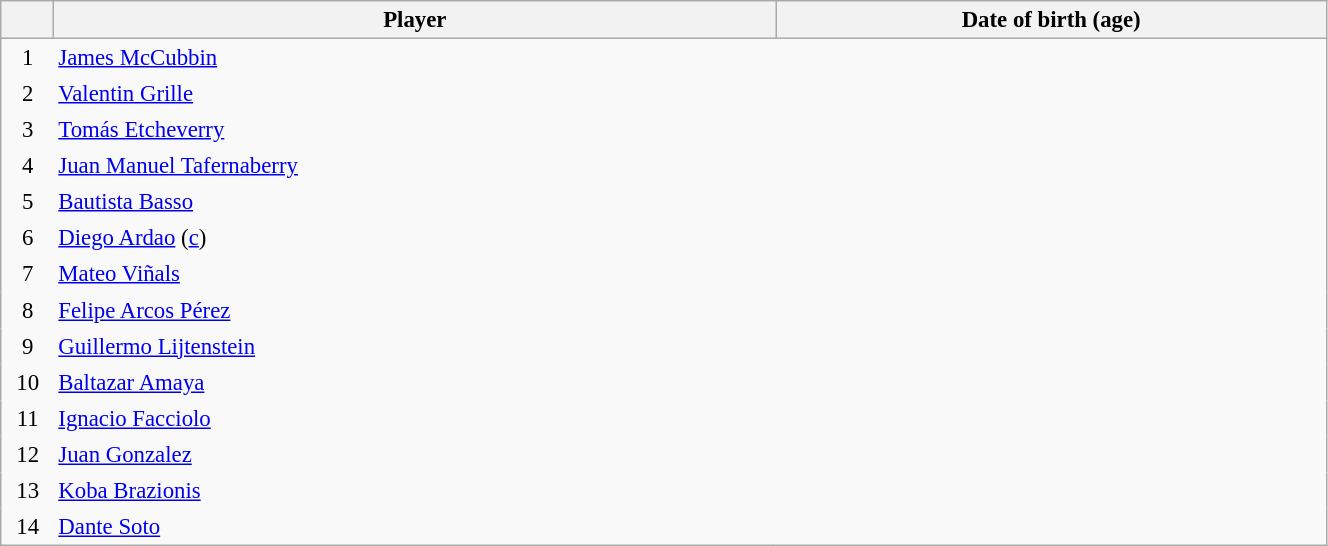<table class="sortable wikitable plainrowheaders" style="font-size:95%; width: 70%">
<tr>
<th scope="col" style="width:4%"></th>
<th scope="col">Player</th>
<th scope="col">Date of birth (age)</th>
</tr>
<tr>
<td style="text-align:center; border:0">1</td>
<td style="text-align:left; border:0"><a href='#'>James McCubbin</a></td>
<td style="text-align:left; border:0"></td>
</tr>
<tr>
<td style="text-align:center; border:0">2</td>
<td style="text-align:left; border:0"><a href='#'>Valentin Grille</a></td>
<td style="text-align:left; border:0"></td>
</tr>
<tr>
<td style="text-align:center; border:0">3</td>
<td style="text-align:left; border:0"><a href='#'>Tomás Etcheverry</a></td>
<td style="text-align:left; border:0"></td>
</tr>
<tr>
<td style="text-align:center; border:0">4</td>
<td style="text-align:left; border:0"><a href='#'>Juan Manuel Tafernaberry</a></td>
<td style="text-align:left; border:0"></td>
</tr>
<tr>
<td style="text-align:center; border:0">5</td>
<td style="text-align:left; border:0"><a href='#'>Bautista Basso</a></td>
<td style="text-align:left; border:0"></td>
</tr>
<tr>
<td style="text-align:center; border:0">6</td>
<td style="text-align:left; border:0"><a href='#'>Diego Ardao</a> (<a href='#'>c</a>)</td>
<td style="text-align:left; border:0"></td>
</tr>
<tr>
<td style="text-align:center; border:0">7</td>
<td style="text-align:left; border:0"><a href='#'>Mateo Viñals</a></td>
<td style="text-align:left; border:0"></td>
</tr>
<tr>
<td style="text-align:center; border:0">8</td>
<td style="text-align:left; border:0"><a href='#'>Felipe Arcos Pérez</a></td>
<td style="text-align:left; border:0"></td>
</tr>
<tr>
<td style="text-align:center; border:0">9</td>
<td style="text-align:left; border:0"><a href='#'>Guillermo Lijtenstein</a></td>
<td style="text-align:left; border:0"></td>
</tr>
<tr>
<td style="text-align:center; border:0">10</td>
<td style="text-align:left; border:0"><a href='#'>Baltazar Amaya</a></td>
<td style="text-align:left; border:0"></td>
</tr>
<tr>
<td style="text-align:center; border:0">11</td>
<td style="text-align:left; border:0"><a href='#'>Ignacio Facciolo</a></td>
<td style="text-align:left; border:0"></td>
</tr>
<tr>
<td style="text-align:center; border:0">12</td>
<td style="text-align:left; border:0"><a href='#'>Juan Gonzalez</a></td>
<td style="text-align:left; border:0"></td>
</tr>
<tr>
<td style="text-align:center; border:0">13</td>
<td style="text-align:left; border:0"><a href='#'>Koba Brazionis</a></td>
<td style="text-align:left; border:0"></td>
</tr>
<tr>
<td style="text-align:center; border:0">14</td>
<td style="text-align:left; border:0"><a href='#'>Dante Soto</a></td>
<td style="text-align:left; border:0"></td>
</tr>
</table>
